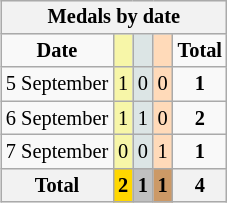<table class=wikitable style="font-size:85%; text-align:center; float:right;">
<tr style="background:#efefef">
<th colspan=6>Medals by date</th>
</tr>
<tr style="text-align:center">
<td><strong>Date</strong></td>
<td bgcolor=F7F6A8></td>
<td bgcolor=DCE5E5></td>
<td bgcolor=FFDAB9></td>
<td><strong>Total</strong></td>
</tr>
<tr style="text-align:center">
<td>5 September</td>
<td bgcolor=F7F6A8>1</td>
<td bgcolor=DCE5E5>0</td>
<td bgcolor=FFDAB9>0</td>
<td><strong>1</strong></td>
</tr>
<tr style="text-align:center">
<td>6 September</td>
<td bgcolor=F7F6A8>1</td>
<td bgcolor=DCE5E5>1</td>
<td bgcolor=FFDAB9>0</td>
<td><strong>2</strong></td>
</tr>
<tr style="text-align:center">
<td>7 September</td>
<td bgcolor=F7F6A8>0</td>
<td bgcolor=DCE5E5>0</td>
<td bgcolor=FFDAB9>1</td>
<td><strong>1</strong></td>
</tr>
<tr>
<th>Total</th>
<th style="background:gold">2</th>
<th style="background:silver">1</th>
<th style="background:#c96">1</th>
<th>4</th>
</tr>
</table>
